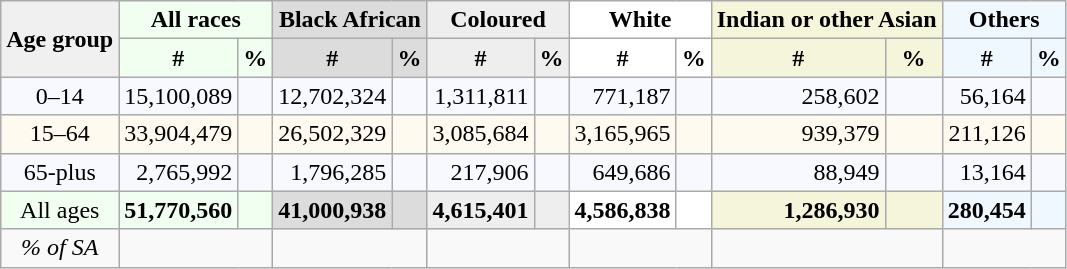<table class="wikitable" style="text-align:right">
<tr>
<th rowspan=2 style="background:#f0f0f0;">Age group</th>
<th colspan=2 style="background:honeydew;">All races</th>
<th colspan=2 style="background:gainsboro;">Black African</th>
<th colspan=2 style="background:#eee;">Coloured</th>
<th colspan=2 style="background:white;">White</th>
<th colspan=2 style="background:beige;">Indian or other Asian</th>
<th colspan=2 style="background:aliceblue;">Others</th>
</tr>
<tr>
<th style="background:honeydew;">#</th>
<th style="background:honeydew;">%</th>
<th style="background:gainsboro;">#</th>
<th style="background:gainsboro;">%</th>
<th style="background:#eee;">#</th>
<th style="background:#eee;">%</th>
<th style="background:white;">#</th>
<th style="background:white;">%</th>
<th style="background:beige;">#</th>
<th style="background:beige;">%</th>
<th style="background:aliceblue;">#</th>
<th style="background:aliceblue;">%</th>
</tr>
<tr style="background:ghostwhite">
<td style="text-align:center">0–14</td>
<td>15,100,089</td>
<td></td>
<td>12,702,324</td>
<td></td>
<td>1,311,811</td>
<td></td>
<td>771,187</td>
<td></td>
<td>258,602</td>
<td></td>
<td>56,164</td>
<td></td>
</tr>
<tr style="background:FloralWhite">
<td style="text-align:center">15–64</td>
<td>33,904,479</td>
<td></td>
<td>26,502,329</td>
<td></td>
<td>3,085,684</td>
<td></td>
<td>3,165,965</td>
<td></td>
<td>939,379</td>
<td></td>
<td>211,126</td>
<td></td>
</tr>
<tr style="background:ghostwhite">
<td style="text-align:center">65-plus</td>
<td>2,765,992</td>
<td></td>
<td>1,796,285</td>
<td></td>
<td>217,906</td>
<td></td>
<td>649,686</td>
<td></td>
<td>88,949</td>
<td></td>
<td>13,164</td>
<td></td>
</tr>
<tr style="background:honeydew">
<td style="text-align:center">All ages</td>
<td><strong>51,770,560</strong></td>
<td></td>
<td style="background:gainsboro;"><strong>41,000,938</strong></td>
<td style="background:gainsboro;"></td>
<td style="background:#eee;"><strong>4,615,401</strong></td>
<td style="background:#eee;"></td>
<td style="background:white;"><strong>4,586,838</strong></td>
<td style="background:white;"></td>
<td style="background:beige;"><strong>1,286,930</strong></td>
<td style="background:beige;"></td>
<td style="background:aliceblue;"><strong>280,454</strong></td>
<td style="background:aliceblue;"></td>
</tr>
<tr>
<td style="text-align:center"><em>% of SA</em></td>
<td colspan=2></td>
<td colspan=2></td>
<td colspan=2></td>
<td colspan=2></td>
<td colspan=2></td>
<td colspan=2></td>
</tr>
</table>
